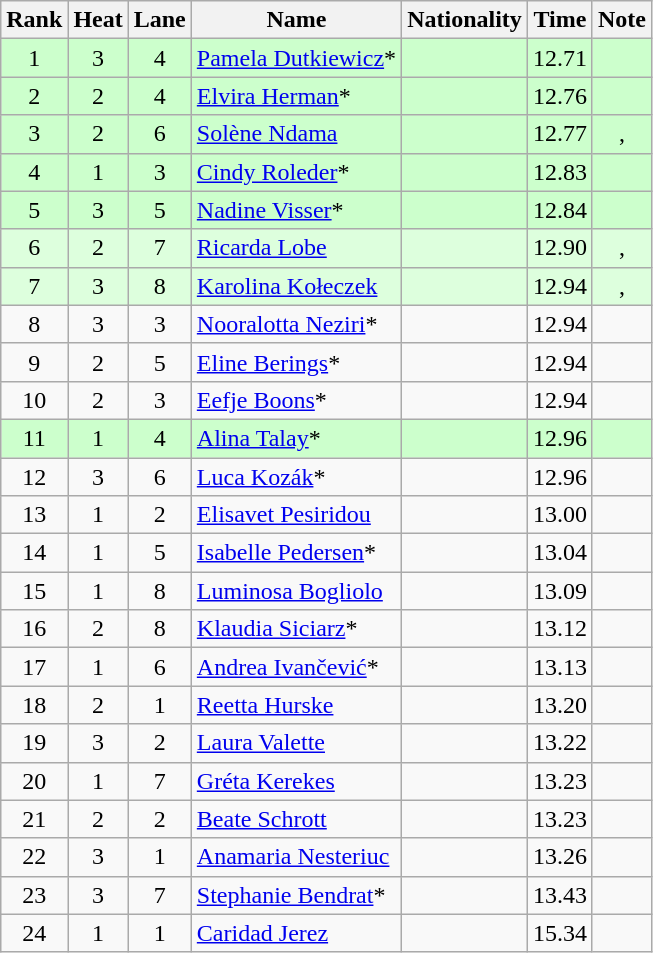<table class="wikitable sortable" style="text-align:center">
<tr>
<th>Rank</th>
<th>Heat</th>
<th>Lane</th>
<th>Name</th>
<th>Nationality</th>
<th>Time</th>
<th>Note</th>
</tr>
<tr bgcolor=ccffcc>
<td>1</td>
<td>3</td>
<td>4</td>
<td align=left><a href='#'>Pamela Dutkiewicz</a>*</td>
<td align=left></td>
<td>12.71</td>
<td></td>
</tr>
<tr bgcolor=ccffcc>
<td>2</td>
<td>2</td>
<td>4</td>
<td align=left><a href='#'>Elvira Herman</a>*</td>
<td align=left></td>
<td>12.76</td>
<td></td>
</tr>
<tr bgcolor=ccffcc>
<td>3</td>
<td>2</td>
<td>6</td>
<td align=left><a href='#'>Solène Ndama</a></td>
<td align=left></td>
<td>12.77</td>
<td>, </td>
</tr>
<tr bgcolor=ccffcc>
<td>4</td>
<td>1</td>
<td>3</td>
<td align=left><a href='#'>Cindy Roleder</a>*</td>
<td align=left></td>
<td>12.83</td>
<td></td>
</tr>
<tr bgcolor=ccffcc>
<td>5</td>
<td>3</td>
<td>5</td>
<td align=left><a href='#'>Nadine Visser</a>*</td>
<td align=left></td>
<td>12.84</td>
<td></td>
</tr>
<tr bgcolor=ddffdd>
<td>6</td>
<td>2</td>
<td>7</td>
<td align=left><a href='#'>Ricarda Lobe</a></td>
<td align=left></td>
<td>12.90</td>
<td>, </td>
</tr>
<tr bgcolor=ddffdd>
<td>7</td>
<td>3</td>
<td>8</td>
<td align=left><a href='#'>Karolina Kołeczek</a></td>
<td align=left></td>
<td>12.94</td>
<td>, </td>
</tr>
<tr>
<td>8</td>
<td>3</td>
<td>3</td>
<td align=left><a href='#'>Nooralotta Neziri</a>*</td>
<td align=left></td>
<td>12.94</td>
<td></td>
</tr>
<tr>
<td>9</td>
<td>2</td>
<td>5</td>
<td align=left><a href='#'>Eline Berings</a>*</td>
<td align=left></td>
<td>12.94</td>
<td></td>
</tr>
<tr>
<td>10</td>
<td>2</td>
<td>3</td>
<td align=left><a href='#'>Eefje Boons</a>*</td>
<td align=left></td>
<td>12.94</td>
<td></td>
</tr>
<tr bgcolor=ccffcc>
<td>11</td>
<td>1</td>
<td>4</td>
<td align=left><a href='#'>Alina Talay</a>*</td>
<td align=left></td>
<td>12.96</td>
<td></td>
</tr>
<tr>
<td>12</td>
<td>3</td>
<td>6</td>
<td align=left><a href='#'>Luca Kozák</a>*</td>
<td align=left></td>
<td>12.96</td>
<td></td>
</tr>
<tr>
<td>13</td>
<td>1</td>
<td>2</td>
<td align=left><a href='#'>Elisavet Pesiridou</a></td>
<td align=left></td>
<td>13.00</td>
<td></td>
</tr>
<tr>
<td>14</td>
<td>1</td>
<td>5</td>
<td align=left><a href='#'>Isabelle Pedersen</a>*</td>
<td align=left></td>
<td>13.04</td>
<td></td>
</tr>
<tr>
<td>15</td>
<td>1</td>
<td>8</td>
<td align=left><a href='#'>Luminosa Bogliolo</a></td>
<td align=left></td>
<td>13.09</td>
<td></td>
</tr>
<tr>
<td>16</td>
<td>2</td>
<td>8</td>
<td align=left><a href='#'>Klaudia Siciarz</a>*</td>
<td align=left></td>
<td>13.12</td>
<td></td>
</tr>
<tr>
<td>17</td>
<td>1</td>
<td>6</td>
<td align=left><a href='#'>Andrea Ivančević</a>*</td>
<td align=left></td>
<td>13.13</td>
<td></td>
</tr>
<tr>
<td>18</td>
<td>2</td>
<td>1</td>
<td align=left><a href='#'>Reetta Hurske</a></td>
<td align=left></td>
<td>13.20</td>
<td></td>
</tr>
<tr>
<td>19</td>
<td>3</td>
<td>2</td>
<td align=left><a href='#'>Laura Valette</a></td>
<td align=left></td>
<td>13.22</td>
<td></td>
</tr>
<tr>
<td>20</td>
<td>1</td>
<td>7</td>
<td align=left><a href='#'>Gréta Kerekes</a></td>
<td align=left></td>
<td>13.23</td>
<td></td>
</tr>
<tr>
<td>21</td>
<td>2</td>
<td>2</td>
<td align=left><a href='#'>Beate Schrott</a></td>
<td align=left></td>
<td>13.23</td>
<td></td>
</tr>
<tr>
<td>22</td>
<td>3</td>
<td>1</td>
<td align=left><a href='#'>Anamaria Nesteriuc</a></td>
<td align=left></td>
<td>13.26</td>
<td></td>
</tr>
<tr>
<td>23</td>
<td>3</td>
<td>7</td>
<td align=left><a href='#'>Stephanie Bendrat</a>*</td>
<td align=left></td>
<td>13.43</td>
<td></td>
</tr>
<tr>
<td>24</td>
<td>1</td>
<td>1</td>
<td align=left><a href='#'>Caridad Jerez</a></td>
<td align=left></td>
<td>15.34</td>
<td></td>
</tr>
</table>
